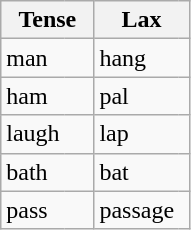<table class="wikitable">
<tr>
<th colspan="2">Tense </th>
<th colspan="2">Lax </th>
</tr>
<tr>
<td style="border-right: none">man</td>
<td style="border-left: none; padding-right: 1em"></td>
<td style="border-right: none">hang</td>
<td style="border-left: none"></td>
</tr>
<tr>
<td style="border-right: none">ham</td>
<td style="border-left: none"></td>
<td style="border-right: none">pal</td>
<td style="border-left: none"></td>
</tr>
<tr>
<td style="border-right: none">laugh</td>
<td style="border-left: none"></td>
<td style="border-right: none">lap</td>
<td style="border-left: none"></td>
</tr>
<tr>
<td style="border-right: none">bath</td>
<td style="border-left: none"></td>
<td style="border-right: none">bat</td>
<td style="border-left: none"></td>
</tr>
<tr>
<td style="border-right: none">pass</td>
<td style="border-left: none"></td>
<td style="border-right: none">passage</td>
<td style="border-left: none"></td>
</tr>
</table>
